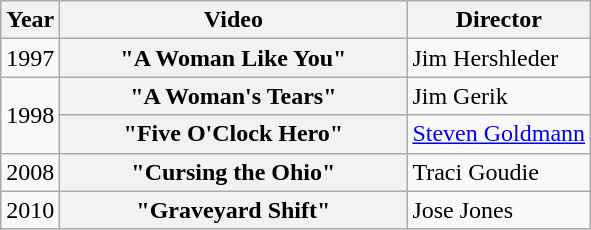<table class="wikitable plainrowheaders">
<tr>
<th>Year</th>
<th style="width:14em;">Video</th>
<th>Director</th>
</tr>
<tr>
<td>1997</td>
<th scope="row">"A Woman Like You"</th>
<td>Jim Hershleder</td>
</tr>
<tr>
<td rowspan="2">1998</td>
<th scope="row">"A Woman's Tears"</th>
<td>Jim Gerik</td>
</tr>
<tr>
<th scope="row">"Five O'Clock Hero"</th>
<td><a href='#'>Steven Goldmann</a></td>
</tr>
<tr>
<td>2008</td>
<th scope="row">"Cursing the Ohio"</th>
<td>Traci Goudie</td>
</tr>
<tr>
<td>2010</td>
<th scope="row">"Graveyard Shift"</th>
<td>Jose Jones</td>
</tr>
</table>
